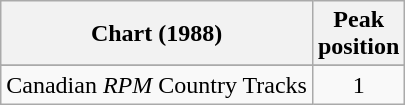<table class="wikitable sortable">
<tr>
<th align="left">Chart (1988)</th>
<th align="center">Peak<br>position</th>
</tr>
<tr>
</tr>
<tr>
<td align="left">Canadian <em>RPM</em> Country Tracks</td>
<td align="center">1</td>
</tr>
</table>
